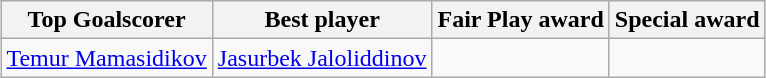<table class="wikitable" style="text-align: center; margin: 0 auto;">
<tr>
<th>Top Goalscorer</th>
<th>Best player</th>
<th>Fair Play award</th>
<th>Special award</th>
</tr>
<tr>
<td> <a href='#'>Temur Mamasidikov</a></td>
<td> <a href='#'>Jasurbek Jaloliddinov</a></td>
<td></td>
<td></td>
</tr>
</table>
